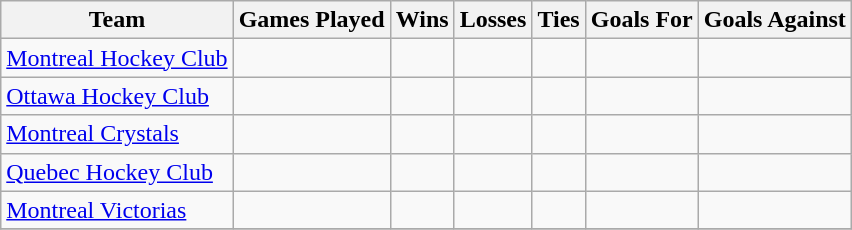<table class="wikitable">
<tr>
<th>Team</th>
<th>Games Played</th>
<th>Wins</th>
<th>Losses</th>
<th>Ties</th>
<th>Goals For</th>
<th>Goals Against</th>
</tr>
<tr>
<td><a href='#'>Montreal Hockey Club</a></td>
<td></td>
<td></td>
<td></td>
<td></td>
<td></td>
<td></td>
</tr>
<tr>
<td><a href='#'>Ottawa Hockey Club</a></td>
<td></td>
<td></td>
<td></td>
<td></td>
<td></td>
<td></td>
</tr>
<tr>
<td><a href='#'>Montreal Crystals</a></td>
<td></td>
<td></td>
<td></td>
<td></td>
<td></td>
<td></td>
</tr>
<tr>
<td><a href='#'>Quebec Hockey Club</a></td>
<td></td>
<td></td>
<td></td>
<td></td>
<td></td>
<td></td>
</tr>
<tr>
<td><a href='#'>Montreal Victorias</a></td>
<td></td>
<td></td>
<td></td>
<td></td>
<td></td>
<td></td>
</tr>
<tr>
</tr>
</table>
